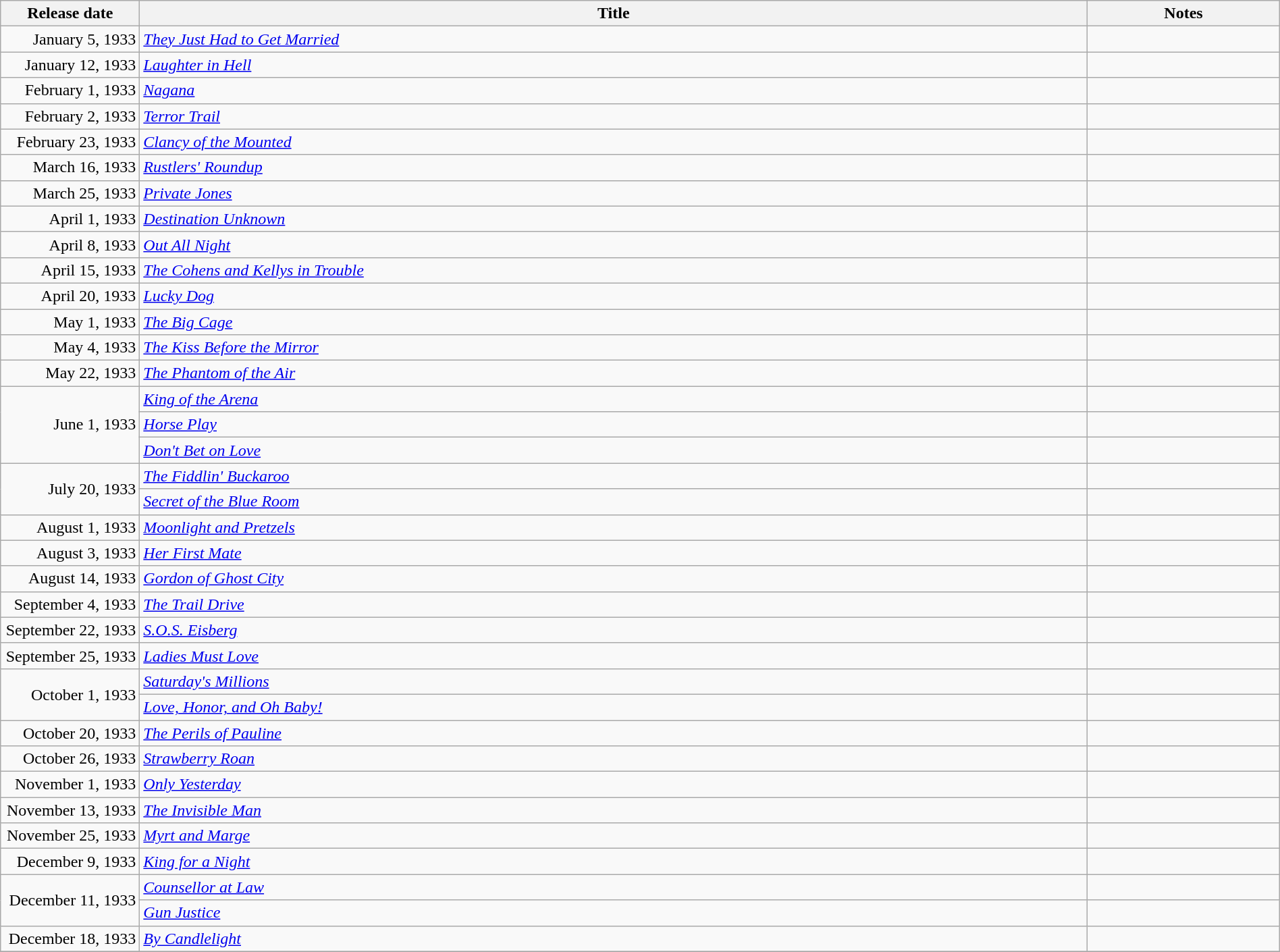<table class="wikitable sortable" style="width:100%;">
<tr>
<th scope="col" style="width:130px;">Release date</th>
<th>Title</th>
<th>Notes</th>
</tr>
<tr>
<td style="text-align:right;">January 5, 1933</td>
<td><em><a href='#'>They Just Had to Get Married</a></em></td>
<td></td>
</tr>
<tr>
<td style="text-align:right;">January 12, 1933</td>
<td><em><a href='#'>Laughter in Hell</a></em></td>
<td></td>
</tr>
<tr>
<td style="text-align:right;">February 1, 1933</td>
<td><em><a href='#'>Nagana</a></em></td>
<td></td>
</tr>
<tr>
<td style="text-align:right;">February 2, 1933</td>
<td><em><a href='#'>Terror Trail</a></em></td>
<td></td>
</tr>
<tr>
<td style="text-align:right;">February 23, 1933</td>
<td><em><a href='#'>Clancy of the Mounted</a></em></td>
<td></td>
</tr>
<tr>
<td style="text-align:right;">March 16, 1933</td>
<td><em><a href='#'>Rustlers' Roundup</a></em></td>
<td></td>
</tr>
<tr>
<td style="text-align:right;">March 25, 1933</td>
<td><em><a href='#'>Private Jones</a></em></td>
<td></td>
</tr>
<tr>
<td style="text-align:right;">April 1, 1933</td>
<td><em><a href='#'>Destination Unknown</a></em></td>
<td></td>
</tr>
<tr>
<td style="text-align:right;">April 8, 1933</td>
<td><em><a href='#'>Out All Night</a></em></td>
<td></td>
</tr>
<tr>
<td style="text-align:right;">April 15, 1933</td>
<td><em><a href='#'>The Cohens and Kellys in Trouble</a></em></td>
<td></td>
</tr>
<tr>
<td style="text-align:right;">April 20, 1933</td>
<td><em><a href='#'>Lucky Dog</a></em></td>
<td></td>
</tr>
<tr>
<td style="text-align:right;">May 1, 1933</td>
<td><em><a href='#'>The Big Cage</a></em></td>
<td></td>
</tr>
<tr>
<td style="text-align:right;">May 4, 1933</td>
<td><em><a href='#'>The Kiss Before the Mirror</a></em></td>
<td></td>
</tr>
<tr>
<td style="text-align:right;">May 22, 1933</td>
<td><em><a href='#'>The Phantom of the Air</a></em></td>
<td></td>
</tr>
<tr>
<td style="text-align:right;" rowspan="3">June 1, 1933</td>
<td><em><a href='#'>King of the Arena</a></em></td>
<td></td>
</tr>
<tr>
<td><em><a href='#'>Horse Play</a></em></td>
<td></td>
</tr>
<tr>
<td><em><a href='#'>Don't Bet on Love</a></em></td>
<td></td>
</tr>
<tr>
<td style="text-align:right;" rowspan="2">July 20, 1933</td>
<td><em><a href='#'>The Fiddlin' Buckaroo</a></em></td>
<td></td>
</tr>
<tr>
<td><em><a href='#'>Secret of the Blue Room</a></em></td>
<td></td>
</tr>
<tr>
<td style="text-align:right;">August 1, 1933</td>
<td><em><a href='#'>Moonlight and Pretzels</a></em></td>
<td></td>
</tr>
<tr>
<td style="text-align:right;">August 3, 1933</td>
<td><em><a href='#'>Her First Mate</a></em></td>
<td></td>
</tr>
<tr>
<td style="text-align:right;">August 14, 1933</td>
<td><em><a href='#'>Gordon of Ghost City</a></em></td>
<td></td>
</tr>
<tr>
<td style="text-align:right;">September 4, 1933</td>
<td><em><a href='#'>The Trail Drive </a></em></td>
<td></td>
</tr>
<tr>
<td style="text-align:right;">September 22, 1933</td>
<td><em><a href='#'>S.O.S. Eisberg</a></em></td>
<td></td>
</tr>
<tr>
<td style="text-align:right;">September 25, 1933</td>
<td><em><a href='#'>Ladies Must Love</a></em></td>
<td></td>
</tr>
<tr>
<td style="text-align:right;" rowspan="2">October 1, 1933</td>
<td><em><a href='#'>Saturday's Millions</a></em></td>
<td></td>
</tr>
<tr>
<td><em><a href='#'>Love, Honor, and Oh Baby!</a></em></td>
<td></td>
</tr>
<tr>
<td style="text-align:right;">October 20, 1933</td>
<td><em><a href='#'>The Perils of Pauline</a></em></td>
<td></td>
</tr>
<tr>
<td style="text-align:right;">October 26, 1933</td>
<td><em><a href='#'>Strawberry Roan</a></em></td>
<td></td>
</tr>
<tr>
<td style="text-align:right;">November 1, 1933</td>
<td><em><a href='#'>Only Yesterday</a></em></td>
<td></td>
</tr>
<tr>
<td style="text-align:right;">November 13, 1933</td>
<td><em><a href='#'>The Invisible Man</a></em></td>
<td></td>
</tr>
<tr>
<td style="text-align:right;">November 25, 1933</td>
<td><em><a href='#'>Myrt and Marge</a></em></td>
<td></td>
</tr>
<tr>
<td style="text-align:right;">December 9, 1933</td>
<td><em><a href='#'>King for a Night</a></em></td>
<td></td>
</tr>
<tr>
<td style="text-align:right;" rowspan="2">December 11, 1933</td>
<td><em><a href='#'>Counsellor at Law</a></em></td>
<td></td>
</tr>
<tr>
<td><em><a href='#'>Gun Justice</a></em></td>
<td></td>
</tr>
<tr>
<td style="text-align:right;">December 18, 1933</td>
<td><em><a href='#'>By Candlelight</a></em></td>
<td></td>
</tr>
<tr>
</tr>
</table>
